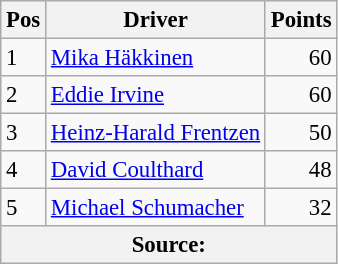<table class="wikitable" style="font-size: 95%;">
<tr>
<th>Pos</th>
<th>Driver</th>
<th>Points</th>
</tr>
<tr>
<td>1</td>
<td> <a href='#'>Mika Häkkinen</a></td>
<td align="right">60</td>
</tr>
<tr>
<td>2</td>
<td> <a href='#'>Eddie Irvine</a></td>
<td align="right">60</td>
</tr>
<tr>
<td>3</td>
<td> <a href='#'>Heinz-Harald Frentzen</a></td>
<td align="right">50</td>
</tr>
<tr>
<td>4</td>
<td> <a href='#'>David Coulthard</a></td>
<td align="right">48</td>
</tr>
<tr>
<td>5</td>
<td> <a href='#'>Michael Schumacher</a></td>
<td align="right">32</td>
</tr>
<tr>
<th colspan=4>Source: </th>
</tr>
</table>
